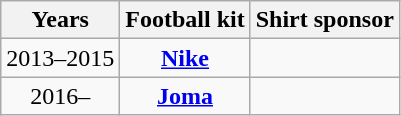<table class="wikitable" style="text-align: center">
<tr>
<th>Years</th>
<th>Football kit</th>
<th>Shirt sponsor</th>
</tr>
<tr>
<td>2013–2015</td>
<td><strong><a href='#'>Nike</a></strong></td>
<td></td>
</tr>
<tr>
<td>2016–</td>
<td><strong><a href='#'>Joma</a></strong></td>
<td></td>
</tr>
</table>
